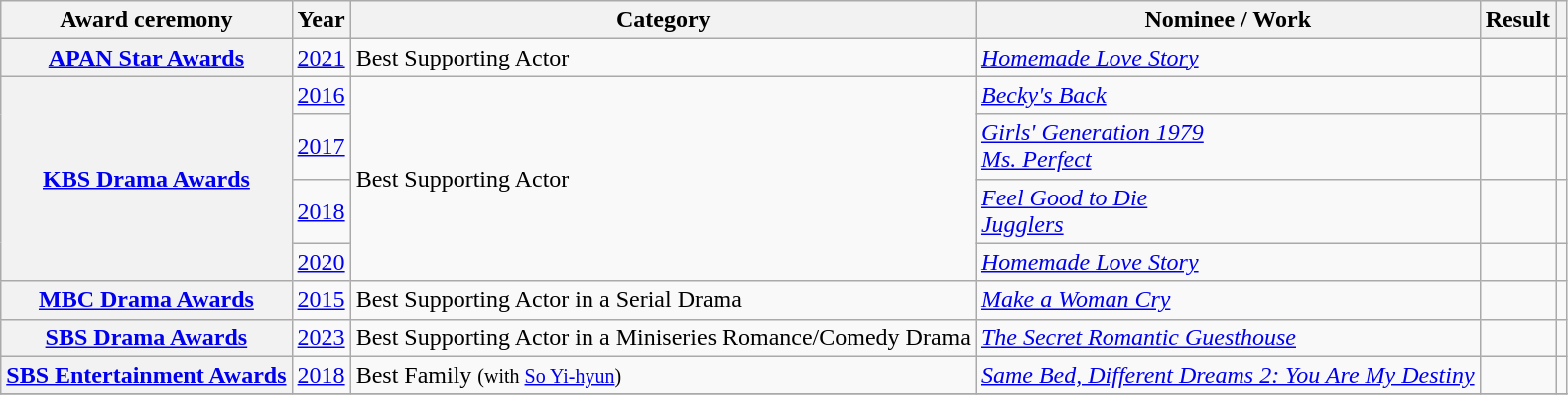<table class="wikitable plainrowheaders sortable">
<tr>
<th scope="col">Award ceremony</th>
<th scope="col">Year</th>
<th scope="col">Category</th>
<th scope="col">Nominee / Work</th>
<th scope="col">Result</th>
<th scope="col" class="unsortable"></th>
</tr>
<tr>
<th scope="row" rowspan="1"><a href='#'>APAN Star Awards</a></th>
<td style="text-align:center"><a href='#'>2021</a></td>
<td>Best Supporting Actor</td>
<td><em><a href='#'>Homemade Love Story</a></em></td>
<td></td>
<td style="text-align:center"></td>
</tr>
<tr>
<th scope="row"  rowspan="4"><a href='#'>KBS Drama Awards</a></th>
<td style="text-align:center"><a href='#'>2016</a></td>
<td rowspan="4">Best Supporting Actor</td>
<td><em><a href='#'>Becky's Back</a></em></td>
<td></td>
</tr>
<tr>
<td style="text-align:center"><a href='#'>2017</a></td>
<td><em><a href='#'>Girls' Generation 1979</a></em> <br> <em><a href='#'>Ms. Perfect</a></em></td>
<td></td>
<td></td>
</tr>
<tr>
<td style="text-align:center"><a href='#'>2018</a></td>
<td><em><a href='#'>Feel Good to Die</a></em> <br> <em><a href='#'>Jugglers</a></em></td>
<td></td>
<td></td>
</tr>
<tr>
<td style="text-align:center"><a href='#'>2020</a></td>
<td rowspan="1"><em><a href='#'>Homemade Love Story</a></em></td>
<td></td>
<td></td>
</tr>
<tr>
<th scope="row"  rowspan="1"><a href='#'>MBC Drama Awards</a></th>
<td style="text-align:center"><a href='#'>2015</a></td>
<td>Best Supporting Actor in a Serial Drama</td>
<td><em><a href='#'>Make a Woman Cry</a></em></td>
<td></td>
<td></td>
</tr>
<tr>
<th scope="row"><a href='#'>SBS Drama Awards</a></th>
<td style="text-align:center"><a href='#'>2023</a></td>
<td>Best Supporting Actor in a Miniseries Romance/Comedy Drama</td>
<td><em><a href='#'>The Secret Romantic Guesthouse</a></em></td>
<td></td>
<td style="text-align:center"></td>
</tr>
<tr>
<th scope="row"  rowspan="1"><a href='#'>SBS Entertainment Awards</a></th>
<td style="text-align:center"><a href='#'>2018</a></td>
<td>Best Family <small>(with <a href='#'>So Yi-hyun</a>)</small></td>
<td><em><a href='#'>Same Bed, Different Dreams 2: You Are My Destiny</a></em></td>
<td></td>
<td></td>
</tr>
<tr>
</tr>
</table>
